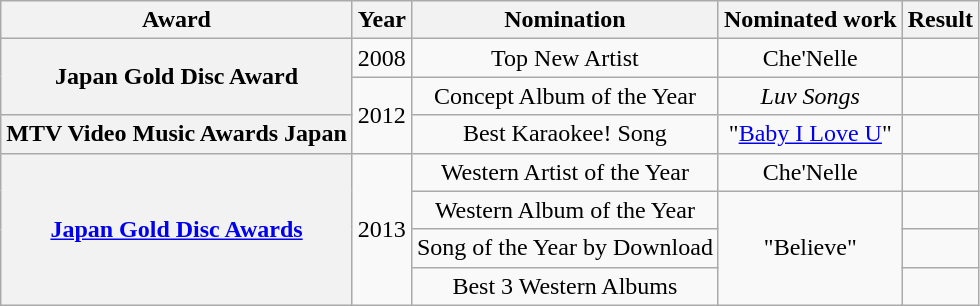<table class="wikitable sortable plainrowheaders" style="text-align:center;">
<tr>
<th scope="col">Award</th>
<th scope="col">Year</th>
<th scope="col">Nomination</th>
<th scope="col">Nominated work</th>
<th scope="col">Result</th>
</tr>
<tr>
<th scope="row" rowspan="2">Japan Gold Disc Award</th>
<td rowspan="1">2008</td>
<td>Top New Artist</td>
<td>Che'Nelle</td>
<td></td>
</tr>
<tr>
<td rowspan="2">2012</td>
<td>Concept Album of the Year</td>
<td><em>Luv Songs</em></td>
<td></td>
</tr>
<tr>
<th scope="row" rowspan="1">MTV Video Music Awards Japan</th>
<td>Best Karaokee! Song</td>
<td>"<a href='#'>Baby I Love U</a>"</td>
<td></td>
</tr>
<tr>
<th scope="row" rowspan="4"><a href='#'>Japan Gold Disc Awards</a></th>
<td rowspan="4">2013</td>
<td>Western Artist of the Year</td>
<td>Che'Nelle</td>
<td></td>
</tr>
<tr>
<td>Western Album of the Year</td>
<td rowspan="3">"Believe"</td>
<td></td>
</tr>
<tr>
<td>Song of the Year by Download</td>
<td></td>
</tr>
<tr>
<td>Best 3 Western Albums</td>
<td></td>
</tr>
</table>
